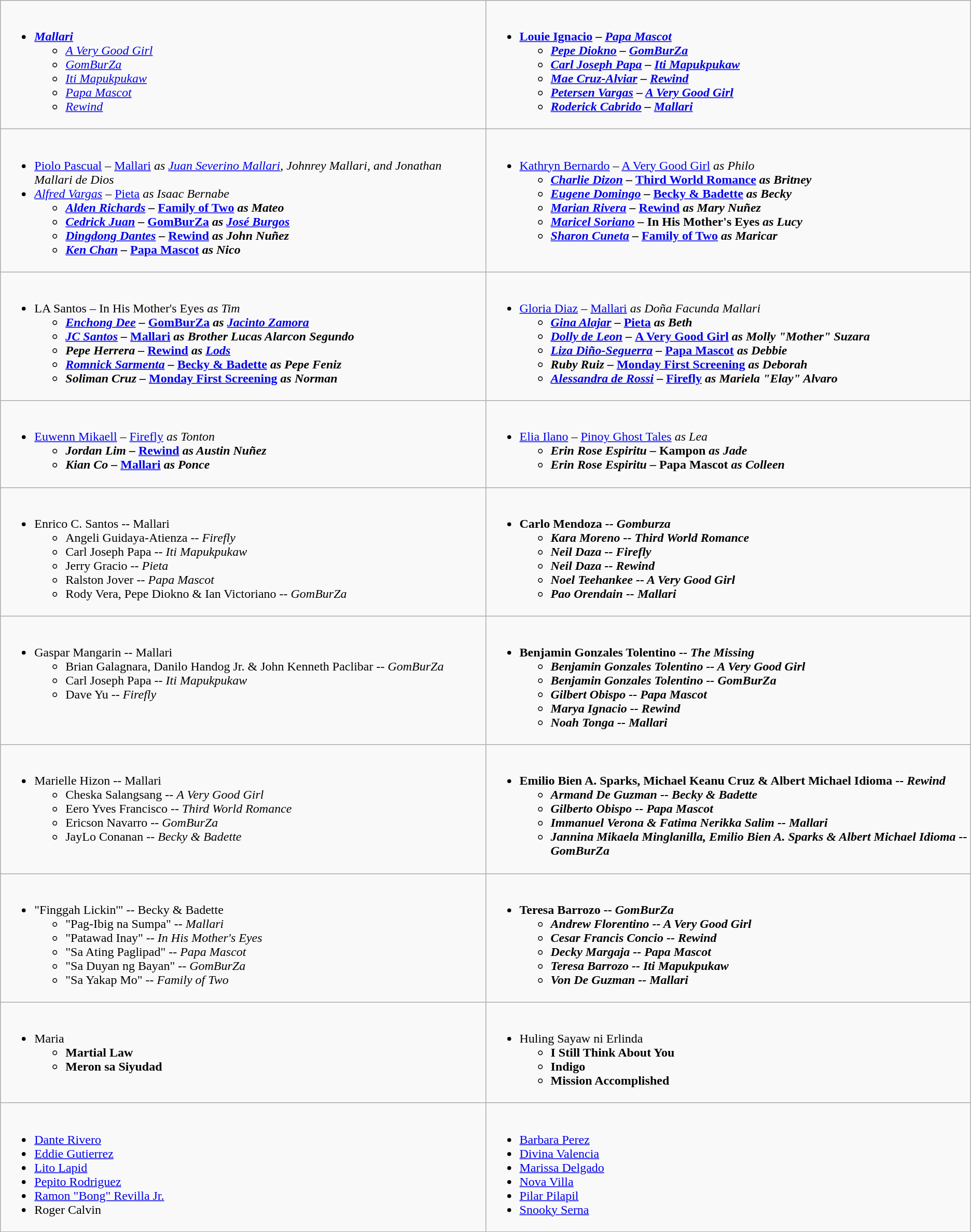<table class="wikitable" role="presentation">
<tr>
<td style="vertical-align:top; width:50%;"><br><ul><li><strong><em><a href='#'>Mallari</a></em></strong><ul><li><em><a href='#'>A Very Good Girl</a></em></li><li><em><a href='#'>GomBurZa</a></em></li><li><a href='#'><em>Iti Mapukpukaw</em></a></li><li><em><a href='#'>Papa Mascot</a></em></li><li><em><a href='#'>Rewind</a></em></li></ul></li></ul></td>
<td valign="top" width="50%"><br><ul><li><strong><a href='#'>Louie Ignacio</a> – <em><a href='#'>Papa Mascot</a><strong><em><ul><li><a href='#'>Pepe Diokno</a> – </em><a href='#'>GomBurZa</a><em></li><li><a href='#'>Carl Joseph Papa</a> – </em><a href='#'>Iti Mapukpukaw</a><em></li><li><a href='#'>Mae Cruz-Alviar</a> – </em><a href='#'>Rewind</a><em></li><li><a href='#'>Petersen Vargas</a> – </em><a href='#'>A Very Good Girl</a><em></li><li><a href='#'>Roderick Cabrido</a> – </em><a href='#'>Mallari</a><em></li></ul></li></ul></td>
</tr>
<tr>
<td style="vertical-align:top; width:50%;"><br><ul><li></strong><a href='#'>Piolo Pascual</a> – </em><a href='#'>Mallari</a><em> as <a href='#'>Juan Severino Mallari</a>, Johnrey Mallari, and Jonathan Mallari de Dios<strong></li><li></strong><a href='#'>Alfred Vargas</a> – </em><a href='#'>Pieta</a><em> as Isaac Bernabe<strong><ul><li><a href='#'>Alden Richards</a> – </em><a href='#'>Family of Two</a><em> as Mateo</li><li><a href='#'>Cedrick Juan</a> – </em><a href='#'>GomBurZa</a><em> as <a href='#'>José Burgos</a></li><li><a href='#'>Dingdong Dantes</a> – </em><a href='#'>Rewind</a><em> as John Nuñez</li><li><a href='#'>Ken Chan</a> – </em><a href='#'>Papa Mascot</a><em> as Nico</li></ul></li></ul></td>
<td valign="top" width="50%"><br><ul><li></strong><a href='#'>Kathryn Bernardo</a> – </em><a href='#'>A Very Good Girl</a><em> as Philo<strong><ul><li><a href='#'>Charlie Dizon</a> – </em><a href='#'>Third World Romance</a><em> as Britney</li><li><a href='#'>Eugene Domingo</a> – </em><a href='#'>Becky & Badette</a><em> as Becky</li><li><a href='#'>Marian Rivera</a> – </em><a href='#'>Rewind</a><em> as Mary Nuñez</li><li><a href='#'>Maricel Soriano</a> – </em>In His Mother's Eyes<em> as Lucy</li><li><a href='#'>Sharon Cuneta</a> – </em><a href='#'>Family of Two</a><em> as Maricar</li></ul></li></ul></td>
</tr>
<tr>
<td style="vertical-align:top; width:50%;"><br><ul><li></strong>LA Santos – </em>In His Mother's Eyes<em> as Tim<strong><ul><li><a href='#'>Enchong Dee</a> – </em><a href='#'>GomBurZa</a><em> as <a href='#'>Jacinto Zamora</a></li><li><a href='#'>JC Santos</a> – </em><a href='#'>Mallari</a><em> as Brother Lucas Alarcon Segundo</li><li>Pepe Herrera – </em><a href='#'>Rewind</a><em> as <a href='#'>Lods</a></li><li><a href='#'>Romnick Sarmenta</a> – </em><a href='#'>Becky & Badette</a><em> as Pepe Feniz</li><li>Soliman Cruz – </em><a href='#'>Monday First Screening</a><em> as Norman</li></ul></li></ul></td>
<td style="vertical-align:top; width:50%;"><br><ul><li></strong><a href='#'>Gloria Diaz</a> – </em><a href='#'>Mallari</a><em> as Doña Facunda Mallari<strong><ul><li><a href='#'>Gina Alajar</a> – </em><a href='#'>Pieta</a><em> as Beth</li><li><a href='#'>Dolly de Leon</a> – </em><a href='#'>A Very Good Girl</a><em> as Molly "Mother" Suzara</li><li><a href='#'>Liza Diño-Seguerra</a> – </em><a href='#'>Papa Mascot</a><em> as Debbie</li><li>Ruby Ruiz – </em><a href='#'>Monday First Screening</a><em>  as Deborah</li><li><a href='#'>Alessandra de Rossi</a> – </em><a href='#'>Firefly</a><em> as Mariela "Elay" Alvaro</li></ul></li></ul></td>
</tr>
<tr>
<td style="vertical-align:top; width:50%;"><br><ul><li></strong><a href='#'>Euwenn Mikaell</a> – </em><a href='#'>Firefly</a><em> as Tonton<strong><ul><li>Jordan Lim – </em><a href='#'>Rewind</a><em> as Austin Nuñez</li><li>Kian Co – </em><a href='#'>Mallari</a><em> as Ponce</li></ul></li></ul></td>
<td style="vertical-align:top; width:50%;"><br><ul><li></strong><a href='#'>Elia Ilano</a> – </em><a href='#'>Pinoy Ghost Tales</a><em> as Lea<strong><ul><li>Erin Rose Espiritu – </em>Kampon<em> as Jade</li><li>Erin Rose Espiritu – </em>Papa Mascot<em> as Colleen</li></ul></li></ul></td>
</tr>
<tr>
<td style="vertical-align:top; width:50%;"><br><ul><li></strong>Enrico C. Santos -- </em>Mallari</em></strong><ul><li>Angeli Guidaya-Atienza -- <em>Firefly</em></li><li>Carl Joseph Papa -- <em>Iti Mapukpukaw</em></li><li>Jerry Gracio -- <em>Pieta</em></li><li>Ralston Jover -- <em>Papa Mascot</em></li><li>Rody Vera, Pepe Dioknο & Ian Victoriano -- <em>GomBurZa</em></li></ul></li></ul></td>
<td style="vertical-align:top; width:50%;"><br><ul><li><strong>Carlo Mendoza <em>-- Gomburza<strong><em><ul><li>Kara Moreno -- </em>Third World Romance<em></li><li>Neil Daza -- </em>Firefly<em></li><li>Neil Daza -- </em>Rewind<em></li><li>Noel Teehankee -- </em>A Very Good Girl<em></li><li>Pao Orendain -- </em>Mallari<em></li></ul></li></ul></td>
</tr>
<tr>
<td style="vertical-align:top; width:50%;"><br><ul><li></strong>Gaspar Mangarin -- </em>Mallari</em></strong><ul><li>Brian Galagnara, Danilo Handog Jr. & John Kenneth Paclibar -- <em>GomBurZa</em></li><li>Carl Joseph Papa -- <em>Iti Mapukpukaw</em></li><li>Dave Yu -- <em>Firefly</em></li></ul></li></ul></td>
<td style="vertical-align:top; width:50%;"><br><ul><li><strong>Benjamin Gonzales Tolentino -- <em>The Missing<strong><em><ul><li>Benjamin Gonzales Tolentino -- </em>A Very Good Girl<em></li><li>Benjamin Gonzales Tolentino -- </em>GomBurZa<em></li><li>Gilbert Obispo -- </em>Papa Mascot<em></li><li>Marya Ignacio -- </em>Rewind<em></li><li>Noah Tonga -- </em>Mallari<em></li></ul></li></ul></td>
</tr>
<tr>
<td style="vertical-align:top; width:50%;"><br><ul><li></strong>Marielle Hizon -- </em>Mallari</em></strong><ul><li>Cheska Salangsang -- <em>A Very Good Girl</em></li><li>Eero Yves Francisco -- <em>Third World Romance</em></li><li>Ericson Navarro -- <em>GomBurZa</em></li><li>JayLo Conanan -- <em>Becky & Badette</em></li></ul></li></ul></td>
<td style="vertical-align:top; width:50%;"><br><ul><li><strong>Emilio Bien A. Sparks, Michael Keanu Cruz & Albert Michael Idioma -- <em>Rewind<strong><em><ul><li>Armand De Guzman -- </em>Becky & Badette<em></li><li>Gilberto Obispo -- </em>Papa Mascot<em></li><li>Immanuel Verona & Fatima Nerikka Salim -- </em>Mallari<em></li><li>Jannina Mikaela Minglanilla, Emilio Bien A. Sparks & Albert Michael Idioma -- </em>GomBurZa<em></li></ul></li></ul></td>
</tr>
<tr>
<td style="vertical-align:top; width:50%;"><br><ul><li></strong>"Finggah Lickin'" -- </em>Becky & Badette</em></strong><ul><li>"Pag-Ibig na Sumpa" -- <em>Mallari</em></li><li>"Patawad Inay" -- <em>In His Mother's Eyes</em></li><li>"Sa Ating Paglipad" -- <em>Papa Mascot</em></li><li>"Sa Duyan ng Bayan" -- <em>GomBurZa</em></li><li>"Sa Yakap Mo" -- <em>Family of Two</em></li></ul></li></ul></td>
<td style="vertical-align:top; width:50%;"><br><ul><li><strong>Teresa Barrozo -- <em>GomBurZa<strong><em><ul><li>Andrew Florentino -- </em>A Very Good Girl<em></li><li>Cesar Francis Concio -- </em>Rewind<em></li><li>Decky Margaja -- </em>Papa Mascot<em></li><li>Teresa Barrozo -- </em>Iti Mapukpukaw<em></li><li>Von De Guzman -- </em>Mallari<em></li></ul></li></ul></td>
</tr>
<tr>
<td style="vertical-align:top; width:50%;"><br><ul><li></em></strong>Maria<strong><em><ul><li></em>Martial Law<em></li><li></em>Meron sa Siyudad<em></li></ul></li></ul></td>
<td style="vertical-align:top; width:50%;"><br><ul><li></em></strong>Huling Sayaw ni Erlinda<strong><em><ul><li></em>I Still Think About You<em></li><li></em>Indigo<em></li><li></em>Mission Accomplished<em></li></ul></li></ul></td>
</tr>
<tr>
<td><br><ul><li></strong><a href='#'>Dante Rivero</a><strong></li><li></strong><a href='#'>Eddie Gutierrez</a><strong></li><li></strong><a href='#'>Lito Lapid</a><strong></li><li></strong><a href='#'>Pepito Rodriguez</a><strong></li><li></strong><a href='#'>Ramon "Bong" Revilla Jr.</a><strong></li><li></strong>Roger Calvin<strong></li></ul></td>
<td><br><ul><li></strong><a href='#'>Barbara Perez</a><strong></li><li></strong><a href='#'>Divina Valencia</a><strong></li><li></strong><a href='#'>Marissa Delgado</a><strong></li><li></strong><a href='#'>Nova Villa</a><strong></li><li></strong><a href='#'>Pilar Pilapil</a><strong></li><li></strong><a href='#'>Snooky Serna</a><strong></li></ul></td>
</tr>
</table>
